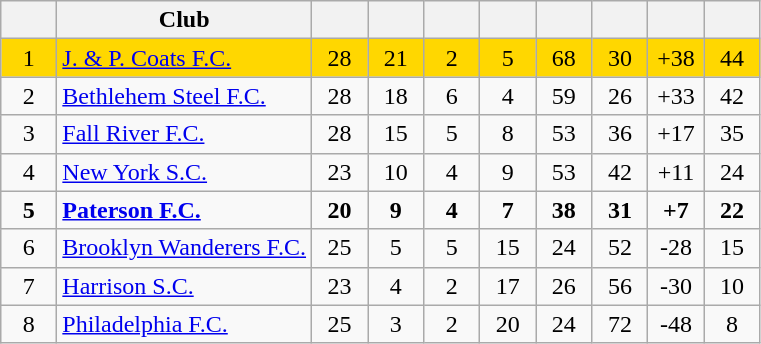<table class="wikitable" style="text-align:center">
<tr>
<th width=30></th>
<th>Club</th>
<th width=30></th>
<th width=30></th>
<th width=30></th>
<th width=30></th>
<th width=30></th>
<th width=30></th>
<th width=30></th>
<th width=30></th>
</tr>
<tr bgcolor="gold">
<td>1</td>
<td align=left><a href='#'>J. & P. Coats F.C.</a></td>
<td>28</td>
<td>21</td>
<td>2</td>
<td>5</td>
<td>68</td>
<td>30</td>
<td>+38</td>
<td>44</td>
</tr>
<tr>
<td>2</td>
<td align=left><a href='#'>Bethlehem Steel F.C.</a></td>
<td>28</td>
<td>18</td>
<td>6</td>
<td>4</td>
<td>59</td>
<td>26</td>
<td>+33</td>
<td>42</td>
</tr>
<tr>
<td>3</td>
<td align=left><a href='#'>Fall River F.C.</a></td>
<td>28</td>
<td>15</td>
<td>5</td>
<td>8</td>
<td>53</td>
<td>36</td>
<td>+17</td>
<td>35</td>
</tr>
<tr>
<td>4</td>
<td align=left><a href='#'>New York S.C.</a></td>
<td>23</td>
<td>10</td>
<td>4</td>
<td>9</td>
<td>53</td>
<td>42</td>
<td>+11</td>
<td>24</td>
</tr>
<tr>
<td><strong>5</strong></td>
<td align=left><strong><a href='#'>Paterson F.C.</a></strong></td>
<td><strong>20</strong></td>
<td><strong>9</strong></td>
<td><strong>4</strong></td>
<td><strong>7</strong></td>
<td><strong>38</strong></td>
<td><strong>31</strong></td>
<td><strong>+7</strong></td>
<td><strong>22</strong></td>
</tr>
<tr>
<td>6</td>
<td align=left><a href='#'>Brooklyn Wanderers F.C.</a></td>
<td>25</td>
<td>5</td>
<td>5</td>
<td>15</td>
<td>24</td>
<td>52</td>
<td>-28</td>
<td>15</td>
</tr>
<tr>
<td>7</td>
<td align=left><a href='#'>Harrison S.C.</a></td>
<td>23</td>
<td>4</td>
<td>2</td>
<td>17</td>
<td>26</td>
<td>56</td>
<td>-30</td>
<td>10</td>
</tr>
<tr>
<td>8</td>
<td align=left><a href='#'>Philadelphia F.C.</a></td>
<td>25</td>
<td>3</td>
<td>2</td>
<td>20</td>
<td>24</td>
<td>72</td>
<td>-48</td>
<td>8</td>
</tr>
</table>
